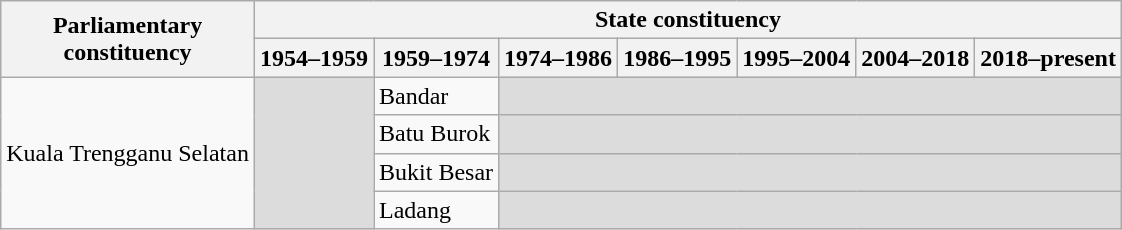<table class="wikitable">
<tr>
<th rowspan="2">Parliamentary<br>constituency</th>
<th colspan="7">State constituency</th>
</tr>
<tr>
<th>1954–1959</th>
<th>1959–1974</th>
<th>1974–1986</th>
<th>1986–1995</th>
<th>1995–2004</th>
<th>2004–2018</th>
<th>2018–present</th>
</tr>
<tr>
<td rowspan="4">Kuala Trengganu Selatan</td>
<td rowspan="4" bgcolor="dcdcdc"></td>
<td>Bandar</td>
<td colspan="5" bgcolor="dcdcdc"></td>
</tr>
<tr>
<td>Batu Burok</td>
<td colspan="5" bgcolor="dcdcdc"></td>
</tr>
<tr>
<td>Bukit Besar</td>
<td colspan="5" bgcolor="dcdcdc"></td>
</tr>
<tr>
<td>Ladang</td>
<td colspan="5" bgcolor="dcdcdc"></td>
</tr>
</table>
